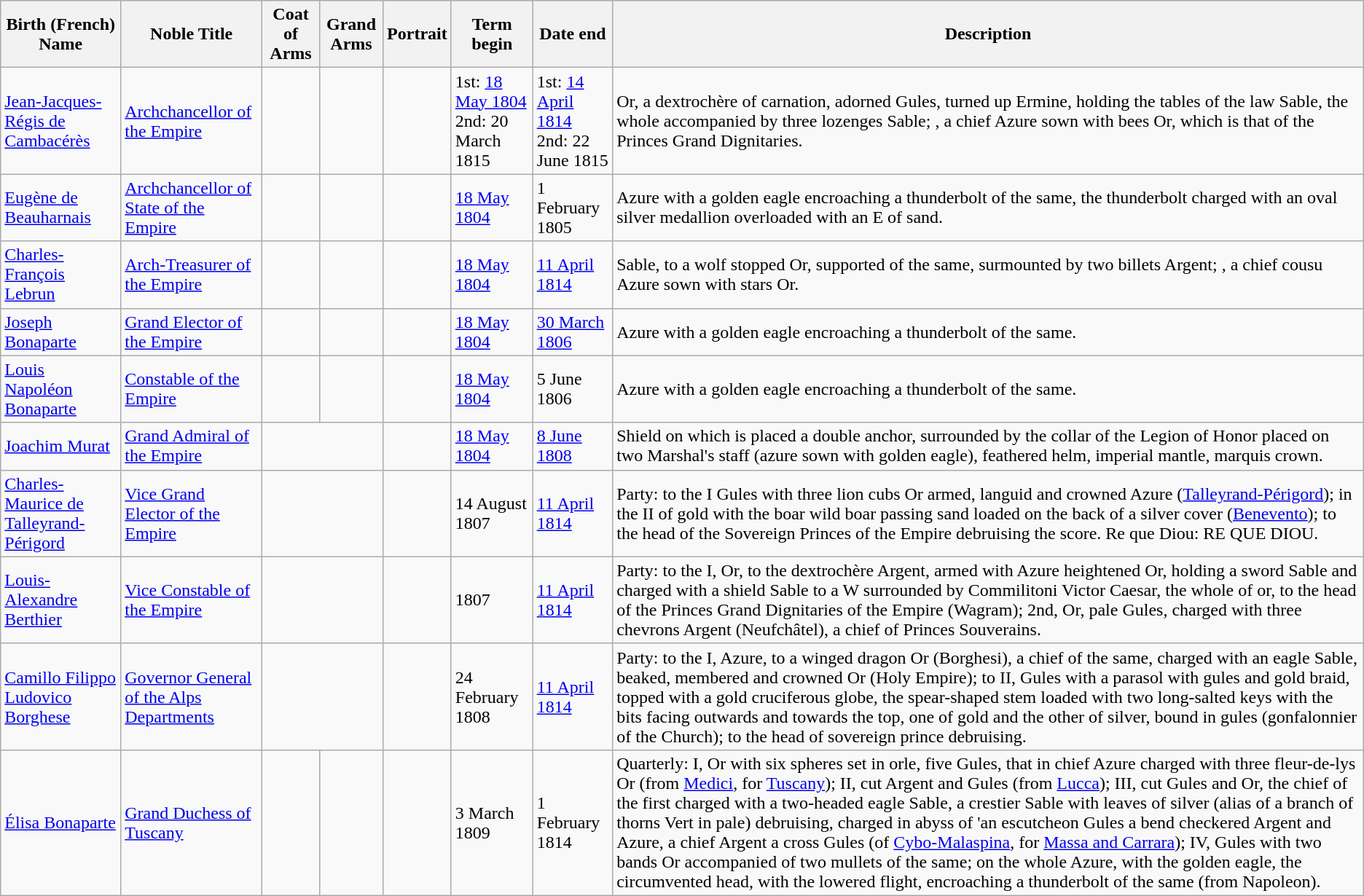<table class="wikitable">
<tr>
<th>Birth (French) Name</th>
<th>Noble Title</th>
<th>Coat of Arms</th>
<th>Grand Arms</th>
<th>Portrait</th>
<th>Term begin</th>
<th>Date end</th>
<th>Description</th>
</tr>
<tr>
<td><a href='#'>Jean-Jacques-Régis de Cambacérès</a></td>
<td><a href='#'>Archchancellor of the Empire</a></td>
<td></td>
<td></td>
<td></td>
<td>1st: <a href='#'>18 May 1804</a><br>2nd: 20 March 1815</td>
<td>1st: <a href='#'>14 April 1814</a><br>2nd: 22 June 1815</td>
<td>Or, a dextrochère of carnation, adorned Gules, turned up Ermine, holding the tables of the law Sable, the whole accompanied by three lozenges Sable; , a chief Azure sown with bees Or, which is that of the Princes Grand Dignitaries.</td>
</tr>
<tr>
<td><a href='#'>Eugène de Beauharnais</a></td>
<td><a href='#'>Archchancellor of State of the Empire</a></td>
<td></td>
<td></td>
<td></td>
<td><a href='#'>18 May 1804</a></td>
<td>1 February 1805</td>
<td>Azure with a golden eagle encroaching a thunderbolt of the same, the thunderbolt charged with an oval silver medallion overloaded with an E of sand.</td>
</tr>
<tr>
<td><a href='#'>Charles-François Lebrun</a></td>
<td><a href='#'>Arch-Treasurer of the Empire</a></td>
<td></td>
<td></td>
<td></td>
<td><a href='#'>18 May 1804</a></td>
<td><a href='#'>11 April 1814</a></td>
<td>Sable, to a wolf stopped Or, supported of the same, surmounted by two billets Argent; , a chief cousu Azure sown with stars Or.</td>
</tr>
<tr>
<td><a href='#'>Joseph Bonaparte</a></td>
<td><a href='#'>Grand Elector of the Empire</a></td>
<td></td>
<td></td>
<td></td>
<td><a href='#'>18 May 1804</a></td>
<td><a href='#'>30 March 1806</a></td>
<td>Azure with a golden eagle encroaching a thunderbolt of the same.</td>
</tr>
<tr>
<td><a href='#'>Louis Napoléon Bonaparte</a></td>
<td><a href='#'>Constable of the Empire</a></td>
<td></td>
<td></td>
<td></td>
<td><a href='#'>18 May 1804</a></td>
<td>5 June 1806</td>
<td>Azure with a golden eagle encroaching a thunderbolt of the same.</td>
</tr>
<tr>
<td><a href='#'>Joachim Murat</a></td>
<td><a href='#'>Grand Admiral of the Empire</a></td>
<td colspan="2"></td>
<td></td>
<td><a href='#'>18 May 1804</a></td>
<td><a href='#'>8 June 1808</a></td>
<td>Shield on which is placed a double anchor, surrounded by the collar of the Legion of Honor placed on two Marshal's staff (azure sown with golden eagle), feathered helm, imperial mantle, marquis crown.</td>
</tr>
<tr>
<td><a href='#'>Charles-Maurice de Talleyrand-Périgord</a></td>
<td><a href='#'>Vice Grand Elector of the Empire</a></td>
<td colspan="2"></td>
<td></td>
<td>14 August 1807</td>
<td><a href='#'>11 April 1814</a></td>
<td>Party: to the I Gules with three lion cubs Or armed, languid and crowned Azure (<a href='#'>Talleyrand-Périgord</a>); in the II of gold with the boar wild boar passing sand loaded on the back of a silver cover (<a href='#'>Benevento</a>); to the head of the Sovereign Princes of the Empire debruising the score. Re que Diou: RE QUE DIOU.</td>
</tr>
<tr>
<td><a href='#'>Louis-Alexandre Berthier</a></td>
<td><a href='#'>Vice Constable of the Empire</a></td>
<td colspan="2"></td>
<td></td>
<td>1807</td>
<td><a href='#'>11 April 1814</a></td>
<td>Party: to the I, Or, to the dextrochère Argent, armed with Azure heightened Or, holding a sword Sable and charged with a shield Sable to a W surrounded by Commilitoni Victor Caesar, the whole of or, to the head of the Princes Grand Dignitaries of the Empire (Wagram); 2nd, Or, pale Gules, charged with three chevrons Argent (Neufchâtel), a chief of Princes Souverains.</td>
</tr>
<tr>
<td><a href='#'>Camillo Filippo Ludovico Borghese</a></td>
<td><a href='#'>Governor General of the Alps Departments</a></td>
<td colspan="2"></td>
<td></td>
<td>24 February 1808</td>
<td><a href='#'>11 April 1814</a></td>
<td>Party: to the I, Azure, to a winged dragon Or (Borghesi), a chief of the same, charged with an eagle Sable, beaked, membered and crowned Or (Holy Empire); to II, Gules with a parasol with gules and gold braid, topped with a gold cruciferous globe, the spear-shaped stem loaded with two long-salted keys with the bits facing outwards and towards the top, one of gold and the other of silver, bound in gules (gonfalonnier of the Church); to the head of sovereign prince debruising.</td>
</tr>
<tr>
<td><a href='#'>Élisa Bonaparte</a></td>
<td><a href='#'>Grand Duchess of Tuscany</a></td>
<td></td>
<td></td>
<td></td>
<td>3 March 1809</td>
<td>1 February 1814</td>
<td>Quarterly: I, Or with six spheres set in orle, five Gules, that in chief Azure charged with three fleur-de-lys Or (from <a href='#'>Medici</a>, for <a href='#'>Tuscany</a>); II, cut Argent and Gules (from <a href='#'>Lucca</a>); III, cut Gules and Or, the chief of the first charged with a two-headed eagle Sable, a crestier Sable with leaves of silver (alias of a branch of thorns Vert in pale) debruising, charged in abyss of 'an escutcheon Gules a bend checkered Argent and Azure, a chief Argent a cross Gules (of <a href='#'>Cybo-Malaspina</a>, for <a href='#'>Massa and Carrara</a>); IV, Gules with two bands Or accompanied of two mullets of the same; on the whole Azure, with the golden eagle, the circumvented head, with the lowered flight, encroaching a thunderbolt of the same (from Napoleon).</td>
</tr>
</table>
